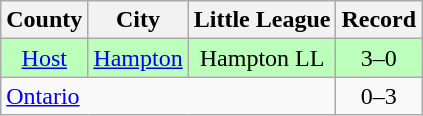<table class="wikitable">
<tr>
<th>County</th>
<th>City</th>
<th>Little League</th>
<th>Record</th>
</tr>
<tr bgcolor=#bbffbb>
<td align=center> <a href='#'>Host</a></td>
<td align=center><a href='#'>Hampton</a></td>
<td align=center>Hampton LL</td>
<td align=center>3–0</td>
</tr>
<tr>
<td align=center; colspan="3"> <a href='#'>Ontario</a></td>
<td align=center>0–3</td>
</tr>
</table>
